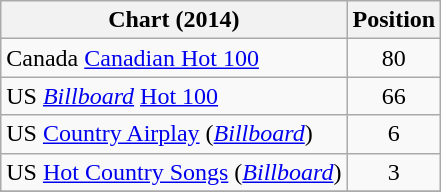<table class="wikitable sortable">
<tr>
<th scope="col">Chart (2014)</th>
<th scope="col">Position</th>
</tr>
<tr>
<td>Canada <a href='#'>Canadian Hot 100</a></td>
<td align="center">80</td>
</tr>
<tr>
<td>US <em><a href='#'>Billboard</a></em> <a href='#'>Hot 100</a></td>
<td align="center">66</td>
</tr>
<tr>
<td>US <a href='#'>Country Airplay</a> (<em><a href='#'>Billboard</a></em>)</td>
<td align="center">6</td>
</tr>
<tr>
<td>US <a href='#'>Hot Country Songs</a> (<em><a href='#'>Billboard</a></em>)</td>
<td align="center">3</td>
</tr>
<tr>
</tr>
</table>
